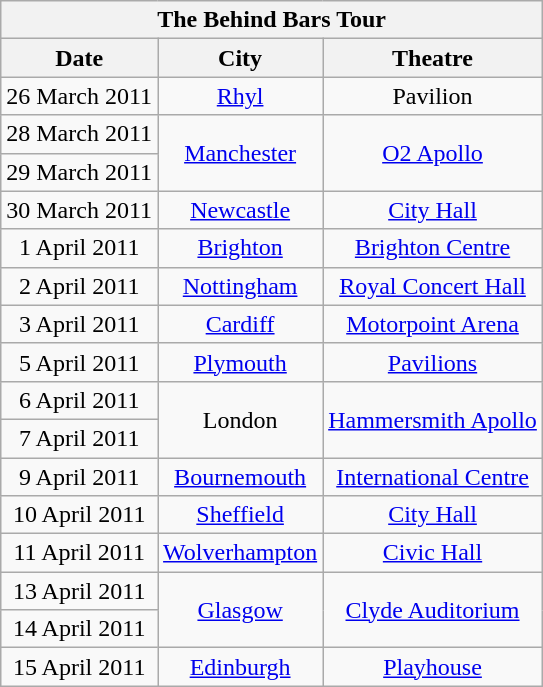<table class="wikitable collapsible collapsed" style="text-align:center;">
<tr>
<th colspan=4>The Behind Bars Tour</th>
</tr>
<tr>
<th>Date</th>
<th>City</th>
<th>Theatre</th>
</tr>
<tr>
<td>26 March 2011</td>
<td><a href='#'>Rhyl</a></td>
<td>Pavilion</td>
</tr>
<tr>
<td>28 March 2011</td>
<td rowspan="2"><a href='#'>Manchester</a></td>
<td rowspan="2"><a href='#'>O2 Apollo</a></td>
</tr>
<tr>
<td>29 March 2011</td>
</tr>
<tr>
<td>30 March 2011</td>
<td><a href='#'>Newcastle</a></td>
<td><a href='#'>City Hall</a></td>
</tr>
<tr>
<td>1 April 2011</td>
<td><a href='#'>Brighton</a></td>
<td><a href='#'>Brighton Centre</a></td>
</tr>
<tr>
<td>2 April 2011</td>
<td><a href='#'>Nottingham</a></td>
<td><a href='#'>Royal Concert Hall</a></td>
</tr>
<tr>
<td>3 April 2011</td>
<td><a href='#'>Cardiff</a></td>
<td><a href='#'>Motorpoint Arena</a></td>
</tr>
<tr>
<td>5 April 2011</td>
<td><a href='#'>Plymouth</a></td>
<td><a href='#'>Pavilions</a></td>
</tr>
<tr>
<td>6 April 2011</td>
<td rowspan="2">London</td>
<td rowspan="2"><a href='#'>Hammersmith Apollo</a></td>
</tr>
<tr>
<td>7 April 2011</td>
</tr>
<tr>
<td>9 April 2011</td>
<td><a href='#'>Bournemouth</a></td>
<td><a href='#'>International Centre</a></td>
</tr>
<tr>
<td>10 April 2011</td>
<td><a href='#'>Sheffield</a></td>
<td><a href='#'>City Hall</a></td>
</tr>
<tr>
<td>11 April 2011</td>
<td><a href='#'>Wolverhampton</a></td>
<td><a href='#'>Civic Hall</a></td>
</tr>
<tr>
<td>13 April 2011</td>
<td rowspan="2"><a href='#'>Glasgow</a></td>
<td rowspan="2"><a href='#'>Clyde Auditorium</a></td>
</tr>
<tr>
<td>14 April 2011</td>
</tr>
<tr>
<td>15 April 2011</td>
<td><a href='#'>Edinburgh</a></td>
<td><a href='#'>Playhouse</a></td>
</tr>
</table>
